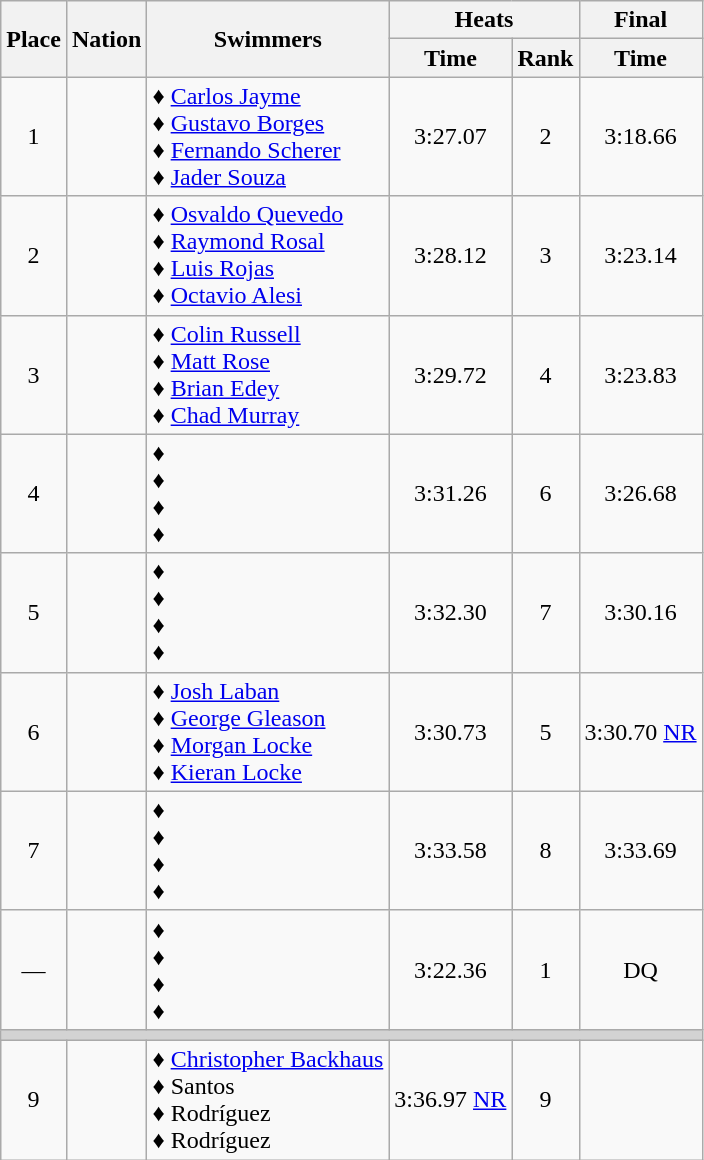<table class="wikitable" style="text-align:center;">
<tr>
<th rowspan="2">Place</th>
<th rowspan="2">Nation</th>
<th rowspan="2">Swimmers</th>
<th colspan="2">Heats</th>
<th>Final</th>
</tr>
<tr>
<th>Time</th>
<th>Rank</th>
<th>Time</th>
</tr>
<tr>
<td>1</td>
<td align=left></td>
<td align=left>♦ <a href='#'>Carlos Jayme</a><br>♦ <a href='#'>Gustavo Borges</a><br>♦ <a href='#'>Fernando Scherer</a><br>♦ <a href='#'>Jader Souza</a></td>
<td>3:27.07</td>
<td>2</td>
<td>3:18.66</td>
</tr>
<tr>
<td>2</td>
<td align=left></td>
<td align=left>♦ <a href='#'>Osvaldo Quevedo</a><br>♦ <a href='#'>Raymond Rosal</a><br>♦ <a href='#'>Luis Rojas</a><br>♦ <a href='#'>Octavio Alesi</a></td>
<td>3:28.12</td>
<td>3</td>
<td>3:23.14</td>
</tr>
<tr>
<td>3</td>
<td align=left></td>
<td align=left>♦ <a href='#'>Colin Russell</a><br>♦ <a href='#'>Matt Rose</a><br>♦ <a href='#'>Brian Edey</a><br>♦ <a href='#'>Chad Murray</a></td>
<td>3:29.72</td>
<td>4</td>
<td>3:23.83</td>
</tr>
<tr>
<td>4</td>
<td align=left></td>
<td align=left>♦ <br>♦ <br>♦ <br>♦</td>
<td>3:31.26</td>
<td>6</td>
<td>3:26.68</td>
</tr>
<tr>
<td>5</td>
<td align=left></td>
<td align=left>♦ <br>♦ <br>♦ <br>♦</td>
<td>3:32.30</td>
<td>7</td>
<td>3:30.16</td>
</tr>
<tr>
<td>6</td>
<td align=left></td>
<td align=left>♦ <a href='#'>Josh Laban</a><br>♦ <a href='#'>George Gleason</a><br>♦ <a href='#'>Morgan Locke</a><br>♦ <a href='#'>Kieran Locke</a></td>
<td>3:30.73</td>
<td>5</td>
<td>3:30.70 <a href='#'>NR</a></td>
</tr>
<tr>
<td>7</td>
<td align=left></td>
<td align=left>♦ <br>♦ <br>♦ <br>♦</td>
<td>3:33.58</td>
<td>8</td>
<td>3:33.69</td>
</tr>
<tr>
<td>—</td>
<td align=left></td>
<td align=left>♦ <br>♦ <br>♦ <br>♦</td>
<td>3:22.36</td>
<td>1</td>
<td>DQ</td>
</tr>
<tr>
<td colspan=6 bgcolor=lightgray></td>
</tr>
<tr>
<td>9</td>
<td align=left></td>
<td align=left>♦ <a href='#'>Christopher Backhaus</a><br>♦ Santos <br>♦ Rodríguez <br>♦ Rodríguez</td>
<td>3:36.97 <a href='#'>NR</a></td>
<td>9</td>
<td></td>
</tr>
</table>
